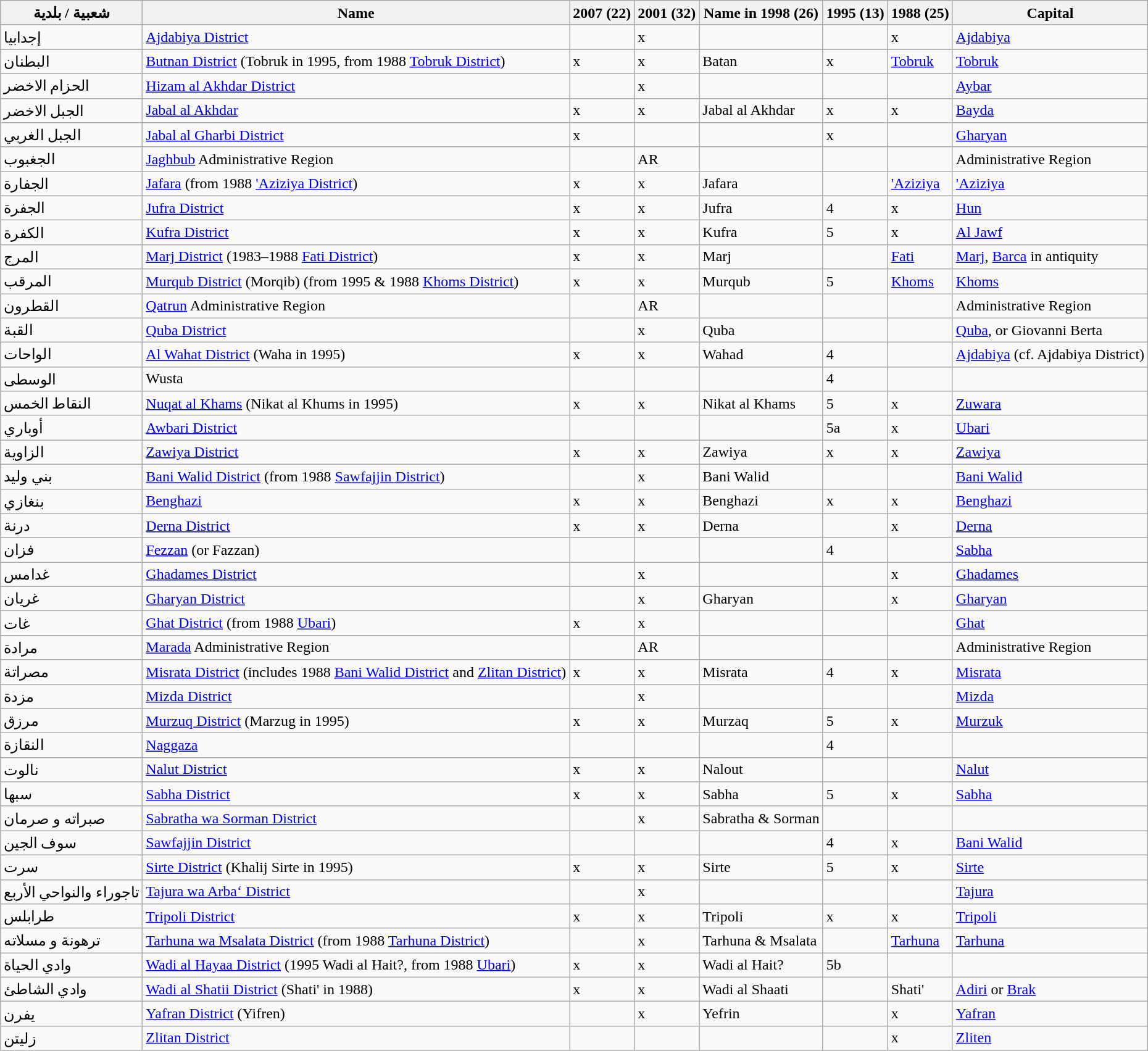<table class="wikitable sortable" style="text-align:left">
<tr>
<th>شعبية / بلدية</th>
<th>Name</th>
<th>2007 (22)</th>
<th>2001 (32)</th>
<th>Name in 1998 (26)</th>
<th>1995 (13)</th>
<th>1988 (25)</th>
<th>Capital</th>
</tr>
<tr>
<td>إجدابيا</td>
<td><a href='#'>Ajdabiya District</a></td>
<td></td>
<td>x</td>
<td></td>
<td></td>
<td>x</td>
<td><a href='#'>Ajdabiya</a></td>
</tr>
<tr>
<td>البطنان</td>
<td><a href='#'>Butnan District</a> (Tobruk in 1995, from 1988 <a href='#'>Tobruk District</a>)</td>
<td>x</td>
<td>x</td>
<td>Batan</td>
<td>x</td>
<td><a href='#'>Tobruk</a></td>
<td><a href='#'>Tobruk</a></td>
</tr>
<tr>
<td>الحزام الاخضر</td>
<td><a href='#'>Hizam al Akhdar District</a></td>
<td></td>
<td>x</td>
<td></td>
<td></td>
<td></td>
<td><a href='#'>Aybar</a></td>
</tr>
<tr>
<td>الجبل الاخضر</td>
<td><a href='#'>Jabal al Akhdar</a></td>
<td>x</td>
<td>x</td>
<td>Jabal al Akhdar</td>
<td>x</td>
<td>x</td>
<td><a href='#'>Bayda</a></td>
</tr>
<tr>
<td>الجبل الغربي</td>
<td><a href='#'>Jabal al Gharbi District</a></td>
<td>x</td>
<td></td>
<td></td>
<td>x</td>
<td></td>
<td><a href='#'>Gharyan</a></td>
</tr>
<tr>
<td>الجغبوب</td>
<td><a href='#'>Jaghbub</a> Administrative Region</td>
<td></td>
<td>AR</td>
<td></td>
<td></td>
<td></td>
<td>Administrative Region</td>
</tr>
<tr>
<td>الجفارة</td>
<td><a href='#'>Jafara</a> (from 1988 <a href='#'>'Aziziya District</a>)</td>
<td>x</td>
<td>x</td>
<td>Jafara</td>
<td></td>
<td><a href='#'>'Aziziya</a></td>
<td><a href='#'>'Aziziya</a></td>
</tr>
<tr>
<td>الجفرة</td>
<td><a href='#'>Jufra District</a></td>
<td>x</td>
<td>x</td>
<td>Jufra</td>
<td>4</td>
<td>x</td>
<td><a href='#'>Hun</a></td>
</tr>
<tr>
<td>الكفرة</td>
<td><a href='#'>Kufra District</a></td>
<td>x</td>
<td>x</td>
<td>Kufra</td>
<td>5</td>
<td>x</td>
<td><a href='#'>Al Jawf</a></td>
</tr>
<tr>
<td>المرج</td>
<td><a href='#'>Marj District</a> (1983–1988 <a href='#'>Fati District</a>)</td>
<td>x</td>
<td>x</td>
<td>Marj</td>
<td></td>
<td><a href='#'>Fati</a></td>
<td><a href='#'>Marj</a>, <a href='#'>Barca</a> in antiquity</td>
</tr>
<tr>
<td>المرقب</td>
<td><a href='#'>Murqub District</a> (Morqib) (from 1995 & 1988 <a href='#'>Khoms District</a>)</td>
<td>x</td>
<td>x</td>
<td>Murqub</td>
<td>5</td>
<td><a href='#'>Khoms</a></td>
<td><a href='#'>Khoms</a></td>
</tr>
<tr>
<td>القطرون</td>
<td><a href='#'>Qatrun</a> Administrative Region</td>
<td></td>
<td>AR</td>
<td></td>
<td></td>
<td></td>
<td>Administrative Region</td>
</tr>
<tr>
<td>القبة</td>
<td><a href='#'>Quba District</a></td>
<td></td>
<td>x</td>
<td>Quba</td>
<td></td>
<td></td>
<td><a href='#'>Quba</a>, or Giovanni Berta</td>
</tr>
<tr>
<td>الواحات</td>
<td><a href='#'>Al Wahat District</a> (Waha in 1995)</td>
<td>x</td>
<td>x</td>
<td>Wahad</td>
<td>4</td>
<td></td>
<td><a href='#'>Ajdabiya</a> (cf. Ajdabiya District)</td>
</tr>
<tr>
<td>الوسطى</td>
<td>Wusta</td>
<td></td>
<td></td>
<td></td>
<td>4</td>
<td></td>
<td></td>
</tr>
<tr>
<td>النقاط الخمس</td>
<td><a href='#'>Nuqat al Khams</a> (Nikat al Khums in 1995)</td>
<td>x</td>
<td>x</td>
<td>Nikat al Khams</td>
<td>5</td>
<td>x</td>
<td><a href='#'>Zuwara</a></td>
</tr>
<tr>
<td>أوباري</td>
<td><a href='#'>Awbari District</a></td>
<td></td>
<td></td>
<td></td>
<td>5a</td>
<td>x</td>
<td><a href='#'>Ubari</a></td>
</tr>
<tr>
<td>الزاوية</td>
<td><a href='#'>Zawiya District</a></td>
<td>x</td>
<td>x</td>
<td>Zawiya</td>
<td>x</td>
<td>x</td>
<td><a href='#'>Zawiya</a></td>
</tr>
<tr>
<td>بني وليد</td>
<td><a href='#'>Bani Walid District</a> (from 1988 <a href='#'>Sawfajjin District</a>)</td>
<td></td>
<td>x</td>
<td>Bani Walid</td>
<td></td>
<td></td>
<td><a href='#'>Bani Walid</a></td>
</tr>
<tr>
<td>بنغازي</td>
<td><a href='#'>Benghazi</a></td>
<td>x</td>
<td>x</td>
<td>Benghazi</td>
<td>x</td>
<td>x</td>
<td><a href='#'>Benghazi</a></td>
</tr>
<tr>
<td>درنة</td>
<td><a href='#'>Derna District</a></td>
<td>x</td>
<td>x</td>
<td>Derna</td>
<td></td>
<td>x</td>
<td><a href='#'>Derna</a></td>
</tr>
<tr>
<td>فزان</td>
<td><a href='#'>Fezzan</a> (or Fazzan)</td>
<td></td>
<td></td>
<td></td>
<td>4</td>
<td></td>
<td><a href='#'>Sabha</a></td>
</tr>
<tr>
<td>غدامس</td>
<td><a href='#'>Ghadames District</a></td>
<td></td>
<td>x</td>
<td></td>
<td></td>
<td>x</td>
<td><a href='#'>Ghadames</a></td>
</tr>
<tr>
<td>غريان</td>
<td><a href='#'>Gharyan District</a></td>
<td></td>
<td>x</td>
<td>Gharyan</td>
<td></td>
<td>x</td>
<td><a href='#'>Gharyan</a></td>
</tr>
<tr>
<td>غات</td>
<td><a href='#'>Ghat District</a> (from 1988 <a href='#'>Ubari</a>)</td>
<td>x</td>
<td>x</td>
<td></td>
<td></td>
<td></td>
<td><a href='#'>Ghat</a></td>
</tr>
<tr>
<td>مرادة</td>
<td><a href='#'>Marada</a> Administrative Region</td>
<td></td>
<td>AR</td>
<td></td>
<td></td>
<td></td>
<td>Administrative Region</td>
</tr>
<tr>
<td>مصراتة</td>
<td><a href='#'>Misrata District</a> (includes 1988 <a href='#'>Bani Walid District</a> and <a href='#'>Zlitan District</a>)</td>
<td>x</td>
<td>x</td>
<td>Misrata</td>
<td>4</td>
<td>x</td>
<td><a href='#'>Misrata</a></td>
</tr>
<tr>
<td>مزدة</td>
<td><a href='#'>Mizda District</a></td>
<td></td>
<td>x</td>
<td></td>
<td></td>
<td></td>
<td><a href='#'>Mizda</a></td>
</tr>
<tr>
<td>مرزق</td>
<td><a href='#'>Murzuq District</a> (Marzug in 1995)</td>
<td>x</td>
<td>x</td>
<td>Murzaq</td>
<td>5</td>
<td>x</td>
<td><a href='#'>Murzuk</a></td>
</tr>
<tr>
<td>النقازة</td>
<td><a href='#'>Naggaza</a></td>
<td></td>
<td></td>
<td></td>
<td>4</td>
<td></td>
<td></td>
</tr>
<tr>
<td>نالوت</td>
<td><a href='#'>Nalut District</a></td>
<td>x</td>
<td>x</td>
<td>Nalout</td>
<td></td>
<td></td>
<td><a href='#'>Nalut</a></td>
</tr>
<tr>
<td>سبها</td>
<td><a href='#'>Sabha District</a></td>
<td>x</td>
<td>x</td>
<td>Sabha</td>
<td>5</td>
<td>x</td>
<td><a href='#'>Sabha</a></td>
</tr>
<tr>
<td>صبراته و صرمان</td>
<td><a href='#'>Sabratha wa Sorman District</a></td>
<td></td>
<td>x</td>
<td>Sabratha & Sorman</td>
<td></td>
<td></td>
<td></td>
</tr>
<tr>
<td>سوف الجين</td>
<td><a href='#'>Sawfajjin District</a></td>
<td></td>
<td></td>
<td></td>
<td>4</td>
<td>x</td>
<td><a href='#'>Bani Walid</a></td>
</tr>
<tr>
<td>سرت</td>
<td><a href='#'>Sirte District</a> (Khalij Sirte in 1995)</td>
<td>x</td>
<td>x</td>
<td>Sirte</td>
<td>5</td>
<td>x</td>
<td><a href='#'>Sirte</a></td>
</tr>
<tr>
<td>تاجوراء والنواحي الأربع</td>
<td><a href='#'>Tajura wa Arba‘ District</a></td>
<td></td>
<td>x</td>
<td></td>
<td></td>
<td></td>
<td><a href='#'>Tajura</a></td>
</tr>
<tr>
<td>طرابلس</td>
<td><a href='#'>Tripoli District</a></td>
<td>x</td>
<td>x</td>
<td>Tripoli</td>
<td>x</td>
<td>x</td>
<td><a href='#'>Tripoli</a></td>
</tr>
<tr>
<td>ترهونة و مسلاته</td>
<td><a href='#'>Tarhuna wa Msalata District</a> (from 1988 <a href='#'>Tarhuna District</a>)</td>
<td></td>
<td>x</td>
<td>Tarhuna & Msalata</td>
<td></td>
<td><a href='#'>Tarhuna</a></td>
<td><a href='#'>Tarhuna</a></td>
</tr>
<tr>
<td>وادي الحياة</td>
<td><a href='#'>Wadi al Hayaa District</a> (1995 Wadi al Hait?, from 1988 <a href='#'>Ubari</a>)</td>
<td>x</td>
<td>x</td>
<td>Wadi al Hait?</td>
<td>5b</td>
<td></td>
<td></td>
</tr>
<tr>
<td>وادي الشاطئ</td>
<td><a href='#'>Wadi al Shatii District</a> (Shati' in 1988)</td>
<td>x</td>
<td>x</td>
<td>Wadi al Shaati</td>
<td></td>
<td>Shati'</td>
<td><a href='#'>Adiri</a> or <a href='#'>Brak</a></td>
</tr>
<tr>
<td>يفرن</td>
<td><a href='#'>Yafran District</a> (Yifren)</td>
<td></td>
<td>x</td>
<td>Yefrin</td>
<td></td>
<td>x</td>
<td><a href='#'>Yafran</a></td>
</tr>
<tr>
<td>زليتن</td>
<td><a href='#'>Zlitan District</a></td>
<td></td>
<td></td>
<td></td>
<td></td>
<td>x</td>
<td><a href='#'>Zliten</a></td>
</tr>
</table>
